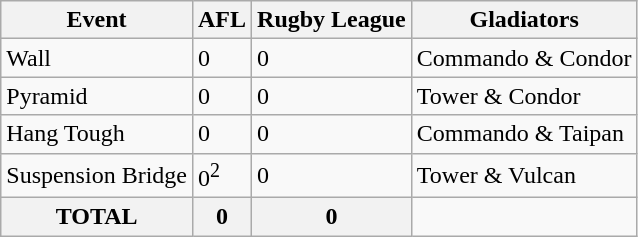<table class="wikitable">
<tr>
<th>Event</th>
<th>AFL</th>
<th>Rugby League</th>
<th>Gladiators</th>
</tr>
<tr>
<td>Wall</td>
<td>0</td>
<td>0</td>
<td>Commando & Condor</td>
</tr>
<tr>
<td>Pyramid</td>
<td>0</td>
<td>0</td>
<td>Tower & Condor</td>
</tr>
<tr>
<td>Hang Tough</td>
<td>0</td>
<td>0</td>
<td>Commando & Taipan</td>
</tr>
<tr>
<td>Suspension Bridge</td>
<td>0<sup>2</sup></td>
<td>0</td>
<td>Tower & Vulcan</td>
</tr>
<tr>
<th>TOTAL</th>
<th>0</th>
<th>0</th>
</tr>
</table>
